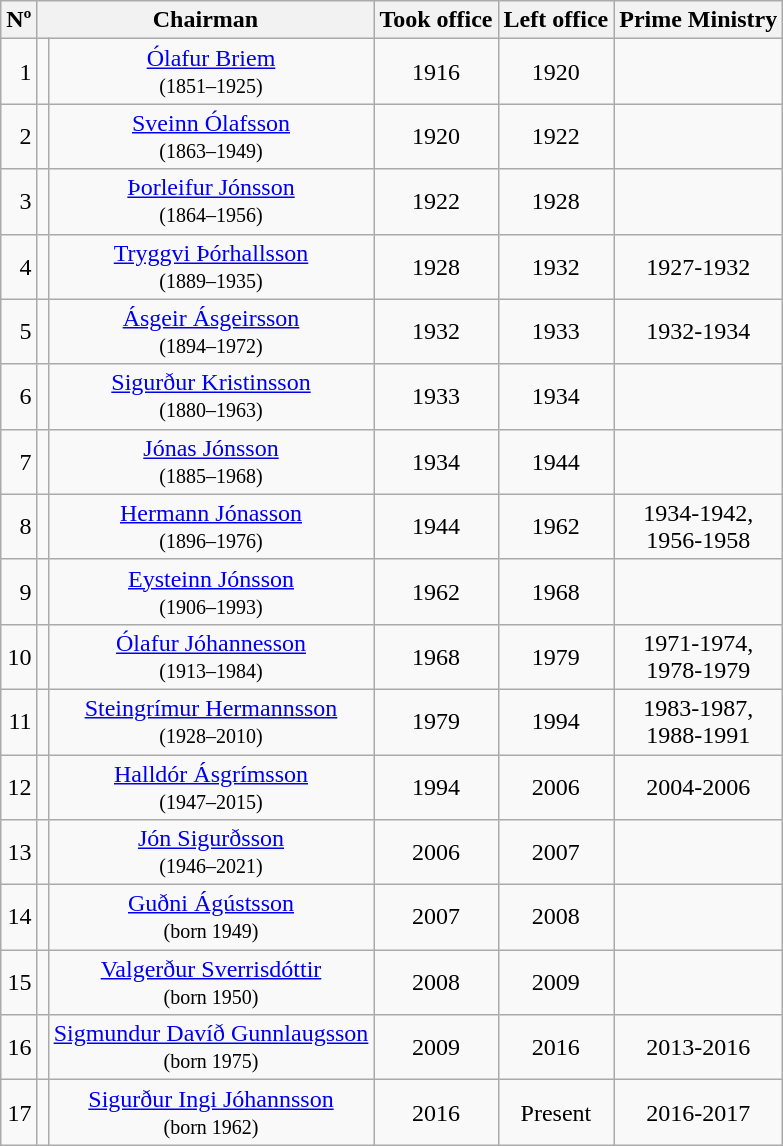<table class="wikitable" style="text-align: center;">
<tr>
<th>Nº</th>
<th colspan="2">Chairman</th>
<th>Took office</th>
<th>Left office</th>
<th>Prime Ministry</th>
</tr>
<tr>
<td style="text-align: right;">1</td>
<td></td>
<td><a href='#'>Ólafur Briem</a><br><small>(1851–1925)</small></td>
<td>1916</td>
<td>1920</td>
<td></td>
</tr>
<tr>
<td style="text-align: right;">2</td>
<td></td>
<td><a href='#'>Sveinn Ólafsson</a><br><small>(1863–1949)</small></td>
<td>1920</td>
<td>1922</td>
<td></td>
</tr>
<tr>
<td style="text-align: right;">3</td>
<td></td>
<td><a href='#'>Þorleifur Jónsson</a><br><small>(1864–1956)</small></td>
<td>1922</td>
<td>1928</td>
<td></td>
</tr>
<tr>
<td style="text-align: right;">4</td>
<td></td>
<td><a href='#'>Tryggvi Þórhallsson</a><br><small>(1889–1935)</small></td>
<td>1928</td>
<td>1932</td>
<td>1927-1932</td>
</tr>
<tr>
<td style="text-align: right;">5</td>
<td></td>
<td><a href='#'>Ásgeir Ásgeirsson</a><br><small>(1894–1972)</small></td>
<td>1932</td>
<td>1933</td>
<td>1932-1934</td>
</tr>
<tr>
<td style="text-align: right;">6</td>
<td></td>
<td><a href='#'>Sigurður Kristinsson</a><br><small>(1880–1963)</small></td>
<td>1933</td>
<td>1934</td>
<td></td>
</tr>
<tr>
<td style="text-align: right;">7</td>
<td></td>
<td><a href='#'>Jónas Jónsson</a><br><small>(1885–1968)</small></td>
<td>1934</td>
<td>1944</td>
<td></td>
</tr>
<tr>
<td style="text-align: right;">8</td>
<td></td>
<td><a href='#'>Hermann Jónasson</a><br><small>(1896–1976)</small></td>
<td>1944</td>
<td>1962</td>
<td>1934-1942,<br>1956-1958</td>
</tr>
<tr>
<td style="text-align: right;">9</td>
<td></td>
<td><a href='#'>Eysteinn Jónsson</a><br><small>(1906–1993)</small></td>
<td>1962</td>
<td>1968</td>
<td></td>
</tr>
<tr>
<td style="text-align: right;">10</td>
<td></td>
<td><a href='#'>Ólafur Jóhannesson</a><br><small>(1913–1984)</small></td>
<td>1968</td>
<td>1979</td>
<td>1971-1974,<br>1978-1979</td>
</tr>
<tr>
<td style="text-align: right;">11</td>
<td></td>
<td><a href='#'>Steingrímur Hermannsson</a><br><small>(1928–2010)</small></td>
<td>1979</td>
<td>1994</td>
<td>1983-1987,<br>1988-1991</td>
</tr>
<tr>
<td style="text-align: right;">12</td>
<td></td>
<td><a href='#'>Halldór Ásgrímsson</a><br><small>(1947–2015)</small></td>
<td>1994</td>
<td>2006</td>
<td>2004-2006</td>
</tr>
<tr>
<td style="text-align: right;">13</td>
<td></td>
<td><a href='#'>Jón Sigurðsson</a><br><small>(1946–2021)</small></td>
<td>2006</td>
<td>2007</td>
<td></td>
</tr>
<tr>
<td style="text-align: right;">14</td>
<td></td>
<td><a href='#'>Guðni Ágústsson</a><br><small>(born 1949)</small></td>
<td>2007</td>
<td>2008</td>
<td></td>
</tr>
<tr>
<td style="text-align: right;">15</td>
<td></td>
<td><a href='#'>Valgerður Sverrisdóttir</a><br><small>(born 1950)</small></td>
<td>2008</td>
<td>2009</td>
<td></td>
</tr>
<tr>
<td style="text-align: right;">16</td>
<td></td>
<td><a href='#'>Sigmundur Davíð Gunnlaugsson</a><br><small>(born 1975)</small></td>
<td>2009</td>
<td>2016</td>
<td>2013-2016</td>
</tr>
<tr>
<td style="text-align: right;">17</td>
<td></td>
<td><a href='#'>Sigurður Ingi Jóhannsson</a><br><small>(born 1962)</small></td>
<td>2016</td>
<td>Present</td>
<td>2016-2017</td>
</tr>
</table>
